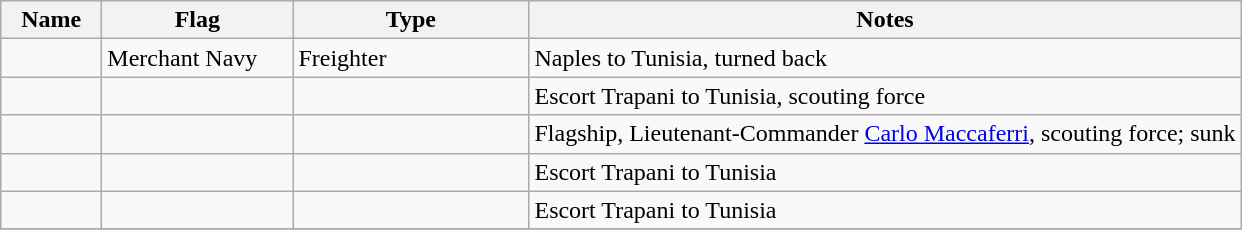<table class="wikitable sortable">
<tr>
<th scope="col" width="60px">Name</th>
<th scope="col" width="120px">Flag</th>
<th scope="col" width="150px">Type</th>
<th>Notes</th>
</tr>
<tr>
<td align="left"></td>
<td align="left"> Merchant Navy</td>
<td align="left">Freighter </td>
<td align="left">Naples to Tunisia, turned back</td>
</tr>
<tr>
<td align="left"></td>
<td align="left"></td>
<td align="left"></td>
<td align="left">Escort Trapani to Tunisia, scouting force</td>
</tr>
<tr>
<td align="left"></td>
<td align="left"></td>
<td align="left"></td>
<td align="left">Flagship, Lieutenant-Commander <a href='#'>Carlo Maccaferri</a>, scouting force; sunk</td>
</tr>
<tr>
<td align="left"></td>
<td align="left"></td>
<td align="left"></td>
<td align="left">Escort Trapani to Tunisia</td>
</tr>
<tr>
<td align="left"></td>
<td align="left"></td>
<td align="left"></td>
<td align="left">Escort Trapani to Tunisia</td>
</tr>
<tr>
</tr>
</table>
